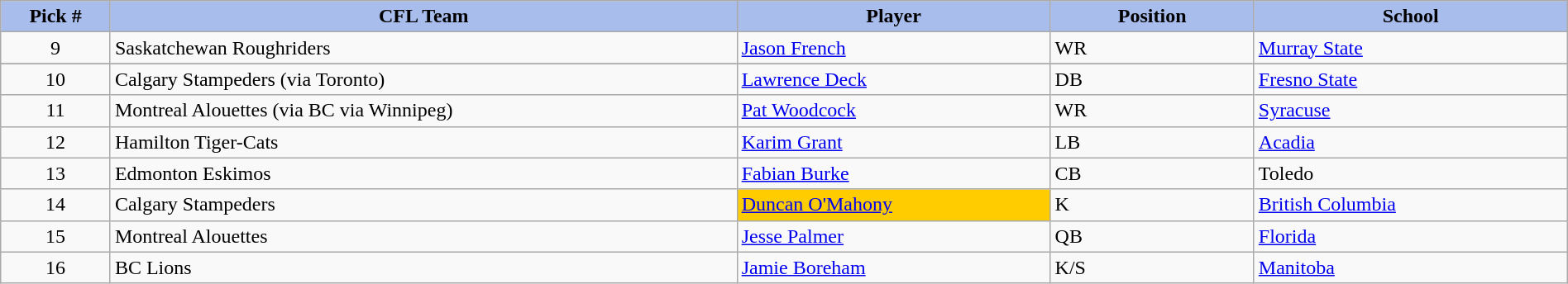<table class="wikitable" style="width: 100%">
<tr>
<th style="background:#A8BDEC;" width=7%>Pick #</th>
<th width=40% style="background:#A8BDEC;">CFL Team</th>
<th width=20% style="background:#A8BDEC;">Player</th>
<th width=13% style="background:#A8BDEC;">Position</th>
<th width=20% style="background:#A8BDEC;">School</th>
</tr>
<tr>
<td align=center>9</td>
<td>Saskatchewan Roughriders</td>
<td><a href='#'>Jason French</a></td>
<td>WR</td>
<td><a href='#'>Murray State</a></td>
</tr>
<tr>
</tr>
<tr>
<td align=center>10</td>
<td>Calgary Stampeders (via Toronto)</td>
<td><a href='#'>Lawrence Deck</a></td>
<td>DB</td>
<td><a href='#'>Fresno State</a></td>
</tr>
<tr>
<td align=center>11</td>
<td>Montreal Alouettes (via BC via Winnipeg)</td>
<td><a href='#'>Pat Woodcock</a></td>
<td>WR</td>
<td><a href='#'>Syracuse</a></td>
</tr>
<tr>
<td align=center>12</td>
<td>Hamilton Tiger-Cats</td>
<td><a href='#'>Karim Grant</a></td>
<td>LB</td>
<td><a href='#'>Acadia</a></td>
</tr>
<tr>
<td align=center>13</td>
<td>Edmonton Eskimos</td>
<td><a href='#'>Fabian Burke</a></td>
<td>CB</td>
<td>Toledo</td>
</tr>
<tr>
<td align=center>14</td>
<td>Calgary Stampeders</td>
<td bgcolor="#FFCC00"><a href='#'>Duncan O'Mahony</a></td>
<td>K</td>
<td><a href='#'>British Columbia</a></td>
</tr>
<tr>
<td align=center>15</td>
<td>Montreal Alouettes</td>
<td><a href='#'>Jesse Palmer</a></td>
<td>QB</td>
<td><a href='#'>Florida</a></td>
</tr>
<tr>
<td align=center>16</td>
<td>BC Lions</td>
<td><a href='#'>Jamie Boreham</a></td>
<td>K/S</td>
<td><a href='#'>Manitoba</a></td>
</tr>
</table>
